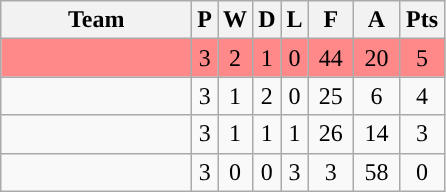<table class="wikitable" style="text-align:center;">
<tr>
<th width="120px">Team</th>
<th>P</th>
<th>W</th>
<th>D</th>
<th>L</th>
<th width="23px">F</th>
<th width="23px">A</th>
<th width="23px">Pts</th>
</tr>
<tr bgcolor="#FF8888">
<td></td>
<td>3</td>
<td>2</td>
<td>1</td>
<td>0</td>
<td>44</td>
<td>20</td>
<td>5</td>
</tr>
<tr>
<td></td>
<td>3</td>
<td>1</td>
<td>2</td>
<td>0</td>
<td>25</td>
<td>6</td>
<td>4</td>
</tr>
<tr>
<td></td>
<td>3</td>
<td>1</td>
<td>1</td>
<td>1</td>
<td>26</td>
<td>14</td>
<td>3</td>
</tr>
<tr>
<td></td>
<td>3</td>
<td>0</td>
<td>0</td>
<td>3</td>
<td>3</td>
<td>58</td>
<td>0</td>
</tr>
</table>
